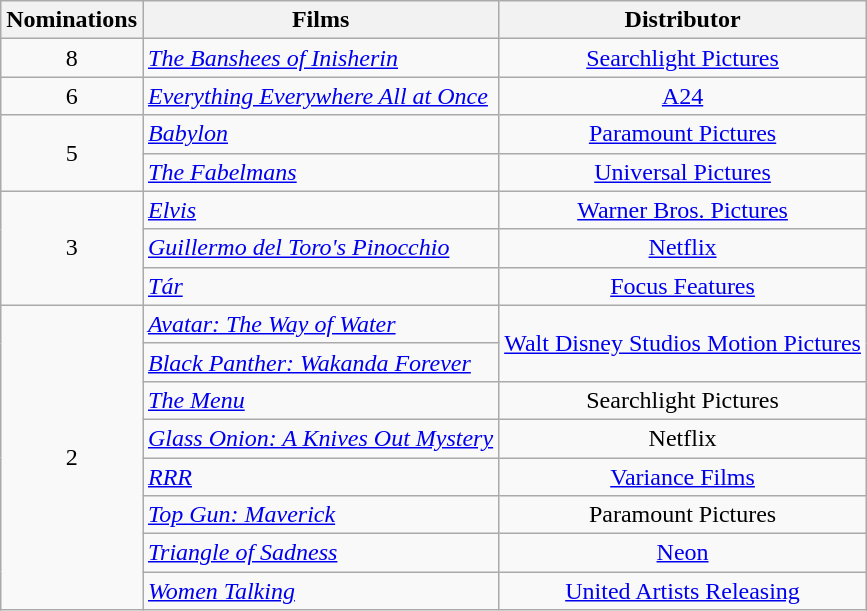<table class="wikitable">
<tr>
<th>Nominations</th>
<th>Films</th>
<th>Distributor</th>
</tr>
<tr>
<td style="text-align:center">8</td>
<td><em><a href='#'>The Banshees of Inisherin</a></em></td>
<td style="text-align:center"><a href='#'>Searchlight Pictures</a></td>
</tr>
<tr>
<td style="text-align:center">6</td>
<td><em><a href='#'>Everything Everywhere All at Once</a></em></td>
<td style="text-align:center"><a href='#'>A24</a></td>
</tr>
<tr>
<td rowspan="2" style="text-align:center">5</td>
<td><em><a href='#'>Babylon</a></em></td>
<td style="text-align:center"><a href='#'>Paramount Pictures</a></td>
</tr>
<tr>
<td><em><a href='#'>The Fabelmans</a></em></td>
<td style="text-align:center"><a href='#'>Universal Pictures</a></td>
</tr>
<tr>
<td rowspan="3" style="text-align:center">3</td>
<td><em><a href='#'>Elvis</a></em></td>
<td style="text-align:center"><a href='#'>Warner Bros. Pictures</a></td>
</tr>
<tr>
<td><em><a href='#'>Guillermo del Toro's Pinocchio</a></em></td>
<td style="text-align:center"><a href='#'>Netflix</a></td>
</tr>
<tr>
<td><em><a href='#'>Tár</a></em></td>
<td style="text-align:center"><a href='#'>Focus Features</a></td>
</tr>
<tr>
<td rowspan="8" style="text-align:center">2</td>
<td><em><a href='#'>Avatar: The Way of Water</a></em></td>
<td rowspan="2" style="text-align:center"><a href='#'>Walt Disney Studios Motion Pictures</a></td>
</tr>
<tr>
<td><em><a href='#'>Black Panther: Wakanda Forever</a></em></td>
</tr>
<tr>
<td><em><a href='#'>The Menu</a></em></td>
<td style="text-align:center">Searchlight Pictures</td>
</tr>
<tr>
<td><em><a href='#'>Glass Onion: A Knives Out Mystery</a></em></td>
<td style="text-align:center">Netflix</td>
</tr>
<tr>
<td><em><a href='#'>RRR</a></em></td>
<td style="text-align:center"><a href='#'>Variance Films</a></td>
</tr>
<tr>
<td><em><a href='#'>Top Gun: Maverick</a></em></td>
<td style="text-align:center">Paramount Pictures</td>
</tr>
<tr>
<td><em><a href='#'>Triangle of Sadness</a></em></td>
<td style="text-align:center"><a href='#'>Neon</a></td>
</tr>
<tr>
<td><em><a href='#'>Women Talking</a></em></td>
<td style="text-align:center"><a href='#'>United Artists Releasing</a></td>
</tr>
</table>
